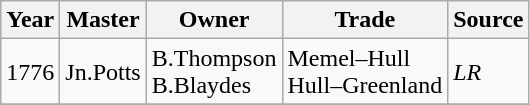<table class=" wikitable">
<tr>
<th>Year</th>
<th>Master</th>
<th>Owner</th>
<th>Trade</th>
<th>Source</th>
</tr>
<tr>
<td>1776</td>
<td>Jn.Potts</td>
<td>B.Thompson<br>B.Blaydes</td>
<td>Memel–Hull<br>Hull–Greenland</td>
<td><em>LR</em></td>
</tr>
<tr>
</tr>
</table>
